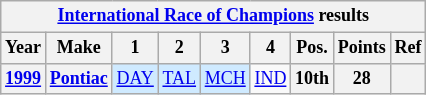<table class="wikitable" style="text-align:center; font-size:75%">
<tr>
<th colspan=9><a href='#'>International Race of Champions</a> results</th>
</tr>
<tr>
<th>Year</th>
<th>Make</th>
<th>1</th>
<th>2</th>
<th>3</th>
<th>4</th>
<th>Pos.</th>
<th>Points</th>
<th>Ref</th>
</tr>
<tr>
<th><a href='#'>1999</a></th>
<th><a href='#'>Pontiac</a></th>
<td style="background:#CFEAFF;"><a href='#'>DAY</a><br></td>
<td style="background:#CFEAFF;"><a href='#'>TAL</a><br></td>
<td style="background:#CFEAFF;"><a href='#'>MCH</a><br></td>
<td><a href='#'>IND</a></td>
<th>10th</th>
<th>28</th>
<th></th>
</tr>
</table>
